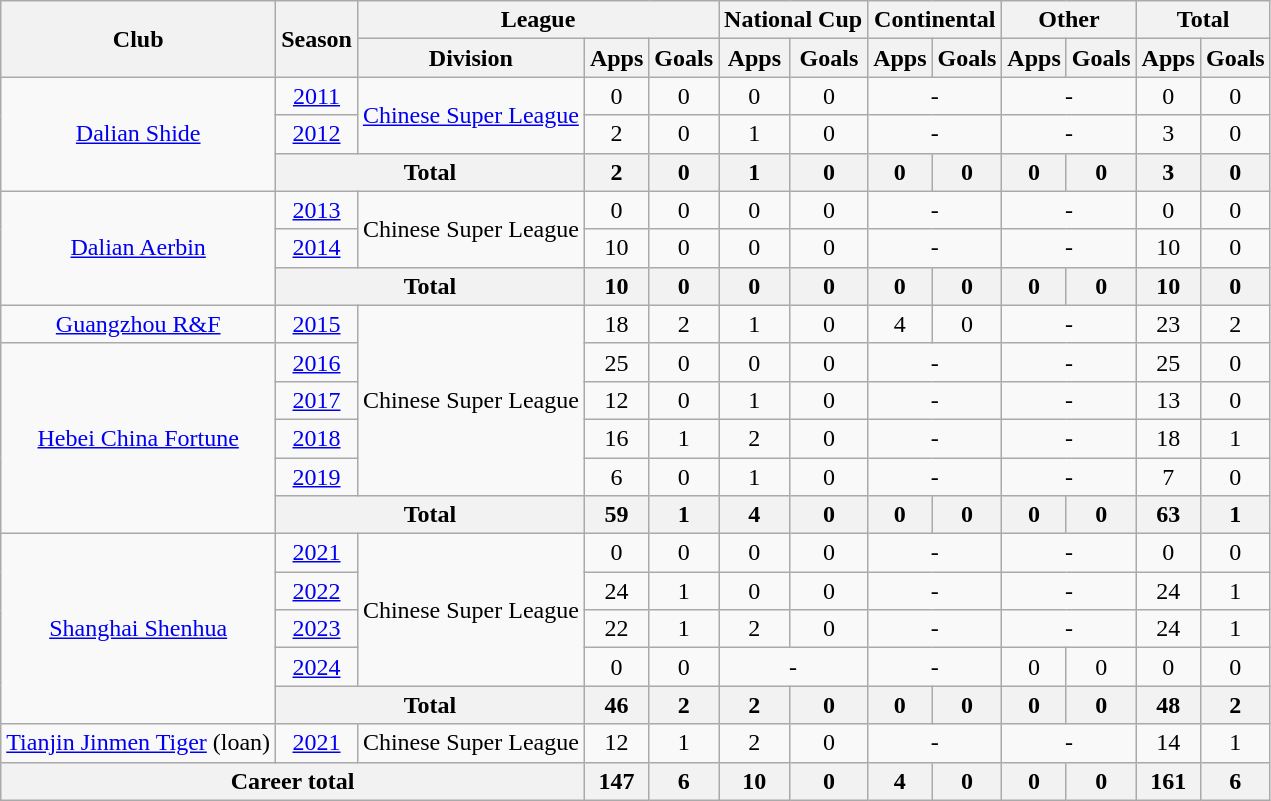<table class="wikitable" style="text-align: center">
<tr>
<th rowspan="2">Club</th>
<th rowspan="2">Season</th>
<th colspan="3">League</th>
<th colspan="2">National Cup</th>
<th colspan="2">Continental</th>
<th colspan="2">Other</th>
<th colspan="2">Total</th>
</tr>
<tr>
<th>Division</th>
<th>Apps</th>
<th>Goals</th>
<th>Apps</th>
<th>Goals</th>
<th>Apps</th>
<th>Goals</th>
<th>Apps</th>
<th>Goals</th>
<th>Apps</th>
<th>Goals</th>
</tr>
<tr>
<td rowspan="3"><a href='#'>Dalian Shide</a></td>
<td><a href='#'>2011</a></td>
<td rowspan="2"><a href='#'>Chinese Super League</a></td>
<td>0</td>
<td>0</td>
<td>0</td>
<td>0</td>
<td colspan="2">-</td>
<td colspan="2">-</td>
<td>0</td>
<td>0</td>
</tr>
<tr>
<td><a href='#'>2012</a></td>
<td>2</td>
<td>0</td>
<td>1</td>
<td>0</td>
<td colspan="2">-</td>
<td colspan="2">-</td>
<td>3</td>
<td>0</td>
</tr>
<tr>
<th colspan="2"><strong>Total</strong></th>
<th>2</th>
<th>0</th>
<th>1</th>
<th>0</th>
<th>0</th>
<th>0</th>
<th>0</th>
<th>0</th>
<th>3</th>
<th>0</th>
</tr>
<tr>
<td rowspan="3"><a href='#'>Dalian Aerbin</a></td>
<td><a href='#'>2013</a></td>
<td rowspan="2">Chinese Super League</td>
<td>0</td>
<td>0</td>
<td>0</td>
<td>0</td>
<td colspan="2">-</td>
<td colspan="2">-</td>
<td>0</td>
<td>0</td>
</tr>
<tr>
<td><a href='#'>2014</a></td>
<td>10</td>
<td>0</td>
<td>0</td>
<td>0</td>
<td colspan="2">-</td>
<td colspan="2">-</td>
<td>10</td>
<td>0</td>
</tr>
<tr>
<th colspan="2"><strong>Total</strong></th>
<th>10</th>
<th>0</th>
<th>0</th>
<th>0</th>
<th>0</th>
<th>0</th>
<th>0</th>
<th>0</th>
<th>10</th>
<th>0</th>
</tr>
<tr>
<td><a href='#'>Guangzhou R&F</a></td>
<td><a href='#'>2015</a></td>
<td rowspan="5">Chinese Super League</td>
<td>18</td>
<td>2</td>
<td>1</td>
<td>0</td>
<td>4</td>
<td>0</td>
<td colspan="2">-</td>
<td>23</td>
<td>2</td>
</tr>
<tr>
<td rowspan="5"><a href='#'>Hebei China Fortune</a></td>
<td><a href='#'>2016</a></td>
<td>25</td>
<td>0</td>
<td>0</td>
<td>0</td>
<td colspan="2">-</td>
<td colspan="2">-</td>
<td>25</td>
<td>0</td>
</tr>
<tr>
<td><a href='#'>2017</a></td>
<td>12</td>
<td>0</td>
<td>1</td>
<td>0</td>
<td colspan="2">-</td>
<td colspan="2">-</td>
<td>13</td>
<td>0</td>
</tr>
<tr>
<td><a href='#'>2018</a></td>
<td>16</td>
<td>1</td>
<td>2</td>
<td>0</td>
<td colspan="2">-</td>
<td colspan="2">-</td>
<td>18</td>
<td>1</td>
</tr>
<tr>
<td><a href='#'>2019</a></td>
<td>6</td>
<td>0</td>
<td>1</td>
<td>0</td>
<td colspan="2">-</td>
<td colspan="2">-</td>
<td>7</td>
<td>0</td>
</tr>
<tr>
<th colspan="2"><strong>Total</strong></th>
<th>59</th>
<th>1</th>
<th>4</th>
<th>0</th>
<th>0</th>
<th>0</th>
<th>0</th>
<th>0</th>
<th>63</th>
<th>1</th>
</tr>
<tr>
<td rowspan="5"><a href='#'>Shanghai Shenhua</a></td>
<td><a href='#'>2021</a></td>
<td rowspan="4">Chinese Super League</td>
<td>0</td>
<td>0</td>
<td>0</td>
<td>0</td>
<td colspan="2">-</td>
<td colspan="2">-</td>
<td>0</td>
<td>0</td>
</tr>
<tr>
<td><a href='#'>2022</a></td>
<td>24</td>
<td>1</td>
<td>0</td>
<td>0</td>
<td colspan="2">-</td>
<td colspan="2">-</td>
<td>24</td>
<td>1</td>
</tr>
<tr>
<td><a href='#'>2023</a></td>
<td>22</td>
<td>1</td>
<td>2</td>
<td>0</td>
<td colspan="2">-</td>
<td colspan="2">-</td>
<td>24</td>
<td>1</td>
</tr>
<tr>
<td><a href='#'>2024</a></td>
<td>0</td>
<td>0</td>
<td colspan="2">-</td>
<td colspan="2">-</td>
<td>0</td>
<td>0</td>
<td>0</td>
<td>0</td>
</tr>
<tr>
<th colspan="2"><strong>Total</strong></th>
<th>46</th>
<th>2</th>
<th>2</th>
<th>0</th>
<th>0</th>
<th>0</th>
<th>0</th>
<th>0</th>
<th>48</th>
<th>2</th>
</tr>
<tr>
<td><a href='#'>Tianjin Jinmen Tiger</a> (loan)</td>
<td><a href='#'>2021</a></td>
<td>Chinese Super League</td>
<td>12</td>
<td>1</td>
<td>2</td>
<td>0</td>
<td colspan="2">-</td>
<td colspan="2">-</td>
<td>14</td>
<td>1</td>
</tr>
<tr>
<th colspan=3>Career total</th>
<th>147</th>
<th>6</th>
<th>10</th>
<th>0</th>
<th>4</th>
<th>0</th>
<th>0</th>
<th>0</th>
<th>161</th>
<th>6</th>
</tr>
</table>
